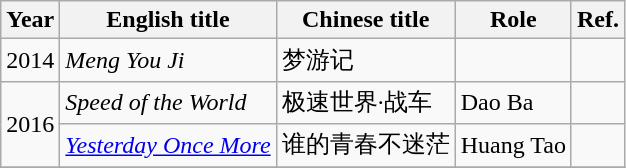<table class="wikitable">
<tr>
<th width=10>Year</th>
<th>English title</th>
<th>Chinese title</th>
<th>Role</th>
<th>Ref.</th>
</tr>
<tr>
<td>2014</td>
<td><em>Meng You Ji</em></td>
<td>梦游记</td>
<td></td>
<td></td>
</tr>
<tr>
<td rowspan=2>2016</td>
<td><em>Speed of the World</em></td>
<td>极速世界·战车</td>
<td>Dao Ba</td>
<td></td>
</tr>
<tr>
<td><em><a href='#'>Yesterday Once More</a></em></td>
<td>谁的青春不迷茫</td>
<td>Huang Tao</td>
<td></td>
</tr>
<tr>
</tr>
</table>
